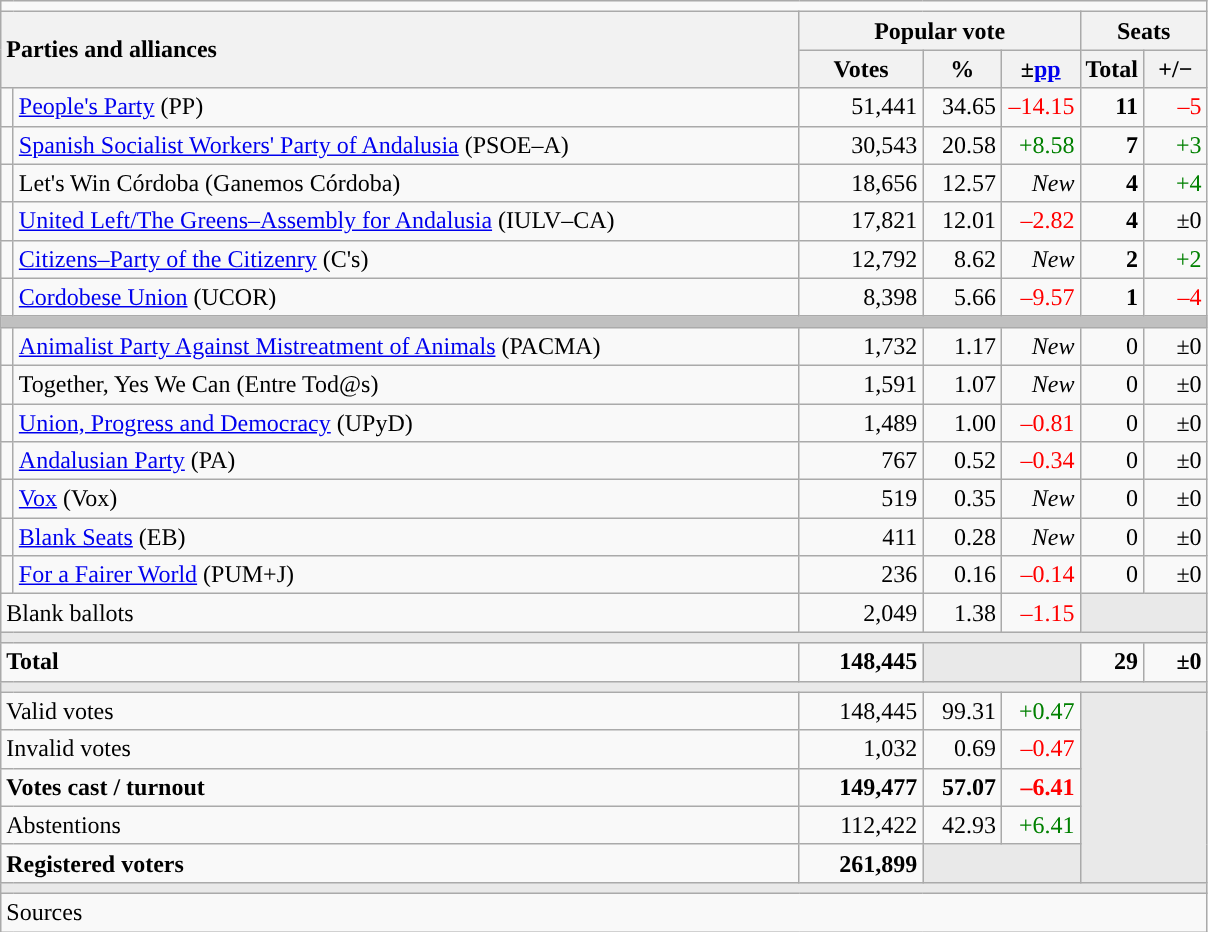<table class="wikitable" style="text-align:right;">
<tr>
<td colspan="7"></td>
</tr>
<tr>
<th style="text-align:left;" rowspan="2" colspan="2" width="525">Parties and alliances</th>
<th colspan="3">Popular vote</th>
<th colspan="2">Seats</th>
</tr>
<tr>
<th width="75">Votes</th>
<th width="45">%</th>
<th width="45">±<a href='#'>pp</a></th>
<th width="35">Total</th>
<th width="35">+/−</th>
</tr>
<tr>
<td width="1" style="color:inherit;background:"></td>
<td align="left"><a href='#'>People's Party</a> (PP)</td>
<td>51,441</td>
<td>34.65</td>
<td style="color:red;">–14.15</td>
<td><strong>11</strong></td>
<td style="color:red;">–5</td>
</tr>
<tr>
<td style="color:inherit;background:"></td>
<td align="left"><a href='#'>Spanish Socialist Workers' Party of Andalusia</a> (PSOE–A)</td>
<td>30,543</td>
<td>20.58</td>
<td style="color:green;">+8.58</td>
<td><strong>7</strong></td>
<td style="color:green;">+3</td>
</tr>
<tr>
<td style="color:inherit;background:"></td>
<td align="left">Let's Win Córdoba (Ganemos Córdoba)</td>
<td>18,656</td>
<td>12.57</td>
<td><em>New</em></td>
<td><strong>4</strong></td>
<td style="color:green;">+4</td>
</tr>
<tr>
<td style="color:inherit;background:"></td>
<td align="left"><a href='#'>United Left/The Greens–Assembly for Andalusia</a> (IULV–CA)</td>
<td>17,821</td>
<td>12.01</td>
<td style="color:red;">–2.82</td>
<td><strong>4</strong></td>
<td>±0</td>
</tr>
<tr>
<td style="color:inherit;background:"></td>
<td align="left"><a href='#'>Citizens–Party of the Citizenry</a> (C's)</td>
<td>12,792</td>
<td>8.62</td>
<td><em>New</em></td>
<td><strong>2</strong></td>
<td style="color:green;">+2</td>
</tr>
<tr>
<td style="color:inherit;background:"></td>
<td align="left"><a href='#'>Cordobese Union</a> (UCOR)</td>
<td>8,398</td>
<td>5.66</td>
<td style="color:red;">–9.57</td>
<td><strong>1</strong></td>
<td style="color:red;">–4</td>
</tr>
<tr>
<td colspan="7" bgcolor="#C0C0C0"></td>
</tr>
<tr>
<td style="color:inherit;background:"></td>
<td align="left"><a href='#'>Animalist Party Against Mistreatment of Animals</a> (PACMA)</td>
<td>1,732</td>
<td>1.17</td>
<td><em>New</em></td>
<td>0</td>
<td>±0</td>
</tr>
<tr>
<td style="color:inherit;background:"></td>
<td align="left">Together, Yes We Can (Entre Tod@s)</td>
<td>1,591</td>
<td>1.07</td>
<td><em>New</em></td>
<td>0</td>
<td>±0</td>
</tr>
<tr>
<td style="color:inherit;background:"></td>
<td align="left"><a href='#'>Union, Progress and Democracy</a> (UPyD)</td>
<td>1,489</td>
<td>1.00</td>
<td style="color:red;">–0.81</td>
<td>0</td>
<td>±0</td>
</tr>
<tr>
<td style="color:inherit;background:"></td>
<td align="left"><a href='#'>Andalusian Party</a> (PA)</td>
<td>767</td>
<td>0.52</td>
<td style="color:red;">–0.34</td>
<td>0</td>
<td>±0</td>
</tr>
<tr>
<td style="color:inherit;background:"></td>
<td align="left"><a href='#'>Vox</a> (Vox)</td>
<td>519</td>
<td>0.35</td>
<td><em>New</em></td>
<td>0</td>
<td>±0</td>
</tr>
<tr>
<td style="color:inherit;background:"></td>
<td align="left"><a href='#'>Blank Seats</a> (EB)</td>
<td>411</td>
<td>0.28</td>
<td><em>New</em></td>
<td>0</td>
<td>±0</td>
</tr>
<tr>
<td style="color:inherit;background:"></td>
<td align="left"><a href='#'>For a Fairer World</a> (PUM+J)</td>
<td>236</td>
<td>0.16</td>
<td style="color:red;">–0.14</td>
<td>0</td>
<td>±0</td>
</tr>
<tr>
<td align="left" colspan="2">Blank ballots</td>
<td>2,049</td>
<td>1.38</td>
<td style="color:red;">–1.15</td>
<td bgcolor="#E9E9E9" colspan="2"></td>
</tr>
<tr>
<td colspan="7" bgcolor="#E9E9E9"></td>
</tr>
<tr style="font-weight:bold;">
<td align="left" colspan="2">Total</td>
<td>148,445</td>
<td bgcolor="#E9E9E9" colspan="2"></td>
<td>29</td>
<td>±0</td>
</tr>
<tr>
<td colspan="7" bgcolor="#E9E9E9"></td>
</tr>
<tr>
<td align="left" colspan="2">Valid votes</td>
<td>148,445</td>
<td>99.31</td>
<td style="color:green;">+0.47</td>
<td bgcolor="#E9E9E9" colspan="2" rowspan="5"></td>
</tr>
<tr>
<td align="left" colspan="2">Invalid votes</td>
<td>1,032</td>
<td>0.69</td>
<td style="color:red;">–0.47</td>
</tr>
<tr style="font-weight:bold;">
<td align="left" colspan="2">Votes cast / turnout</td>
<td>149,477</td>
<td>57.07</td>
<td style="color:red;">–6.41</td>
</tr>
<tr>
<td align="left" colspan="2">Abstentions</td>
<td>112,422</td>
<td>42.93</td>
<td style="color:green;">+6.41</td>
</tr>
<tr style="font-weight:bold;">
<td align="left" colspan="2">Registered voters</td>
<td>261,899</td>
<td bgcolor="#E9E9E9" colspan="2"></td>
</tr>
<tr>
<td colspan="7" bgcolor="#E9E9E9"></td>
</tr>
<tr>
<td align="left" colspan="7">Sources</td>
</tr>
</table>
